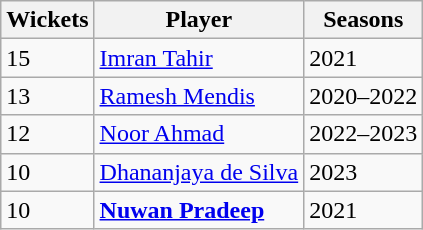<table class="wikitable">
<tr>
<th>Wickets</th>
<th>Player</th>
<th>Seasons</th>
</tr>
<tr>
<td>15</td>
<td><a href='#'>Imran Tahir</a></td>
<td>2021</td>
</tr>
<tr>
<td>13</td>
<td><a href='#'>Ramesh Mendis</a></td>
<td>2020–2022</td>
</tr>
<tr>
<td>12</td>
<td><a href='#'>Noor Ahmad</a></td>
<td>2022–2023</td>
</tr>
<tr>
<td>10</td>
<td><a href='#'>Dhananjaya de Silva</a></td>
<td>2023</td>
</tr>
<tr>
<td>10</td>
<td><strong><a href='#'>Nuwan Pradeep</a></strong></td>
<td>2021</td>
</tr>
</table>
